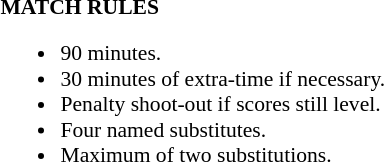<table width=100% style="font-size: 90%">
<tr>
<td width=50% valign=top><br><strong>MATCH RULES</strong><ul><li>90 minutes.</li><li>30 minutes of extra-time if necessary.</li><li>Penalty shoot-out if scores still level.</li><li>Four named substitutes.</li><li>Maximum of two substitutions.</li></ul></td>
</tr>
</table>
